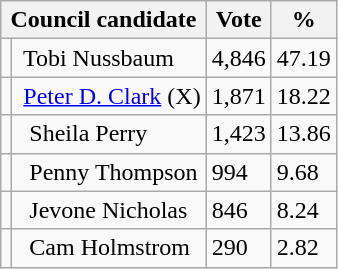<table class="wikitable">
<tr>
<th colspan="2">Council candidate</th>
<th>Vote</th>
<th>%</th>
</tr>
<tr>
<td></td>
<td> Tobi Nussbaum</td>
<td>4,846</td>
<td>47.19</td>
</tr>
<tr>
<td></td>
<td> <a href='#'>Peter D. Clark</a> (X)</td>
<td>1,871</td>
<td>18.22</td>
</tr>
<tr>
<td></td>
<td>  Sheila Perry</td>
<td>1,423</td>
<td>13.86</td>
</tr>
<tr>
<td></td>
<td>  Penny Thompson</td>
<td>994</td>
<td>9.68</td>
</tr>
<tr>
<td></td>
<td>  Jevone Nicholas</td>
<td>846</td>
<td>8.24</td>
</tr>
<tr>
<td></td>
<td>  Cam Holmstrom</td>
<td>290</td>
<td>2.82</td>
</tr>
</table>
